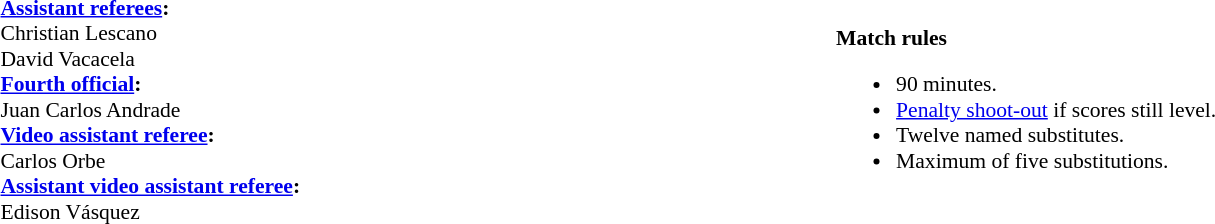<table width=100% style="font-size:90%">
<tr>
<td><br><strong><a href='#'>Assistant referees</a>:</strong>
<br>Christian Lescano
<br>David Vacacela
<br><strong><a href='#'>Fourth official</a>:</strong>
<br>Juan Carlos Andrade
<br><strong><a href='#'>Video assistant referee</a>:</strong>
<br>Carlos Orbe
<br><strong><a href='#'>Assistant video assistant referee</a>:</strong>
<br>Edison Vásquez</td>
<td><br><strong>Match rules</strong><ul><li>90 minutes.</li><li><a href='#'>Penalty shoot-out</a> if scores still level.</li><li>Twelve named substitutes.</li><li>Maximum of five substitutions.</li></ul></td>
</tr>
</table>
